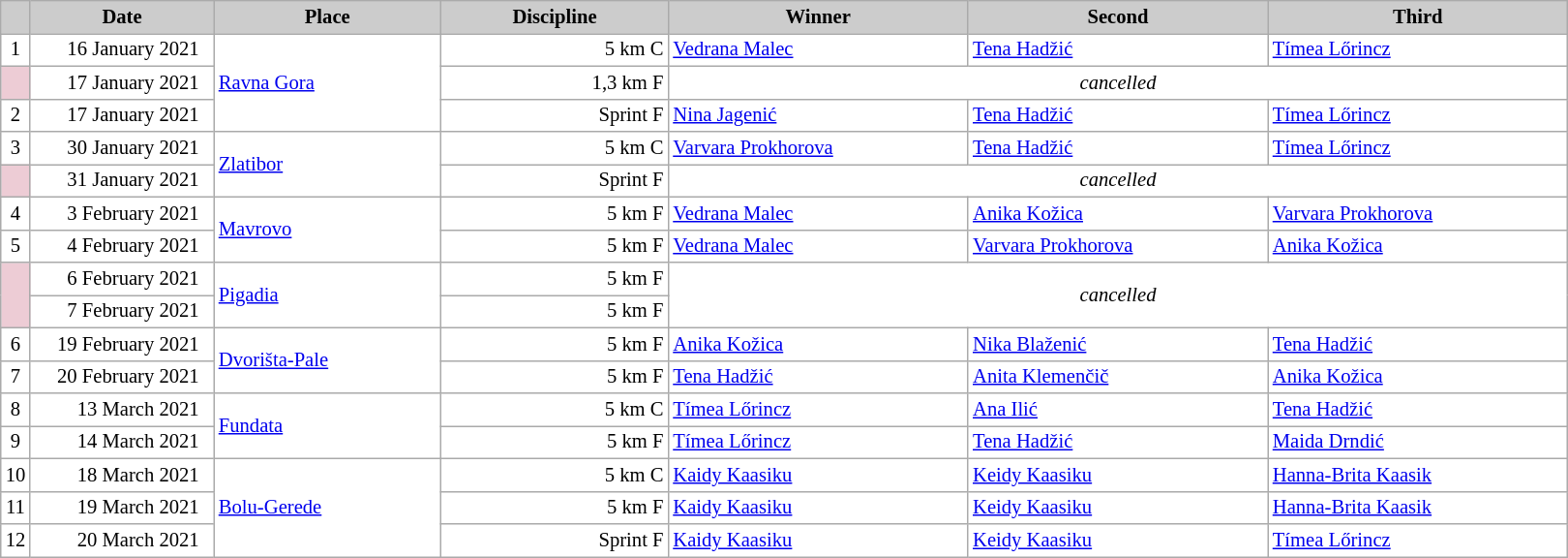<table class="wikitable plainrowheaders" style="background:#fff; font-size:86%; line-height:16px; border:grey solid 1px; border-collapse:collapse;">
<tr style="background:#ccc; text-align:center;">
<th scope="col" style="background:#ccc; width=30 px;"></th>
<th scope="col" style="background:#ccc; width:120px;">Date</th>
<th scope="col" style="background:#ccc; width:150px;">Place</th>
<th scope="col" style="background:#ccc; width:150px;">Discipline</th>
<th scope="col" style="background:#ccc; width:200px;">Winner</th>
<th scope="col" style="background:#ccc; width:200px;">Second</th>
<th scope="col" style="background:#ccc; width:200px;">Third</th>
</tr>
<tr>
<td align=center>1</td>
<td align=right>16 January 2021  </td>
<td rowspan=3> <a href='#'>Ravna Gora</a></td>
<td align=right>5 km C</td>
<td> <a href='#'>Vedrana Malec</a></td>
<td> <a href='#'>Tena Hadžić</a></td>
<td> <a href='#'>Tímea Lőrincz</a></td>
</tr>
<tr>
<td bgcolor="EDCCD5"></td>
<td align=right>17 January 2021  </td>
<td align=right>1,3 km F</td>
<td colspan=3 align=center><em>cancelled</em></td>
</tr>
<tr>
<td align=center>2</td>
<td align=right>17 January 2021  </td>
<td align=right>Sprint F</td>
<td> <a href='#'>Nina Jagenić</a></td>
<td> <a href='#'>Tena Hadžić</a></td>
<td> <a href='#'>Tímea Lőrincz</a></td>
</tr>
<tr>
<td align=center>3</td>
<td align=right>30 January 2021  </td>
<td rowspan=2> <a href='#'>Zlatibor</a></td>
<td align=right>5 km C</td>
<td> <a href='#'>Varvara Prokhorova</a></td>
<td> <a href='#'>Tena Hadžić</a></td>
<td> <a href='#'>Tímea Lőrincz</a></td>
</tr>
<tr>
<td bgcolor="EDCCD5"></td>
<td align=right>31 January 2021  </td>
<td align=right>Sprint F</td>
<td colspan=3 align=center><em>cancelled</em></td>
</tr>
<tr>
<td align=center>4</td>
<td align=right>3 February 2021  </td>
<td rowspan=2> <a href='#'>Mavrovo</a></td>
<td align=right>5 km F</td>
<td> <a href='#'>Vedrana Malec</a></td>
<td> <a href='#'>Anika Kožica</a></td>
<td> <a href='#'>Varvara Prokhorova</a></td>
</tr>
<tr>
<td align=center>5</td>
<td align=right>4 February 2021  </td>
<td align=right>5 km F</td>
<td> <a href='#'>Vedrana Malec</a></td>
<td> <a href='#'>Varvara Prokhorova</a></td>
<td> <a href='#'>Anika Kožica</a></td>
</tr>
<tr>
<td rowspan=2 bgcolor="EDCCD5"></td>
<td align=right>6 February 2021  </td>
<td rowspan=2> <a href='#'>Pigadia</a></td>
<td align=right>5 km F</td>
<td rowspan=2 colspan=3 align=center><em>cancelled</em></td>
</tr>
<tr>
<td align=right>7 February 2021  </td>
<td align=right>5 km F</td>
</tr>
<tr>
<td align=center>6</td>
<td align=right>19 February 2021  </td>
<td rowspan=2> <a href='#'>Dvorišta-Pale</a></td>
<td align=right>5 km F</td>
<td> <a href='#'>Anika Kožica</a></td>
<td> <a href='#'>Nika Blaženić</a></td>
<td> <a href='#'>Tena Hadžić</a></td>
</tr>
<tr>
<td align=center>7</td>
<td align=right>20 February 2021  </td>
<td align=right>5 km F</td>
<td> <a href='#'>Tena Hadžić</a></td>
<td> <a href='#'>Anita Klemenčič</a></td>
<td> <a href='#'>Anika Kožica</a></td>
</tr>
<tr>
<td align=center>8</td>
<td align=right>13 March 2021  </td>
<td rowspan=2> <a href='#'>Fundata</a></td>
<td align=right>5 km C</td>
<td> <a href='#'>Tímea Lőrincz</a></td>
<td> <a href='#'>Ana Ilić</a></td>
<td> <a href='#'>Tena Hadžić</a></td>
</tr>
<tr>
<td align=center>9</td>
<td align=right>14 March 2021  </td>
<td align=right>5 km F</td>
<td> <a href='#'>Tímea Lőrincz</a></td>
<td> <a href='#'>Tena Hadžić</a></td>
<td> <a href='#'>Maida Drndić</a></td>
</tr>
<tr>
<td align=center>10</td>
<td align=right>18 March 2021  </td>
<td rowspan=3> <a href='#'>Bolu-Gerede</a></td>
<td align=right>5 km C</td>
<td> <a href='#'>Kaidy Kaasiku</a></td>
<td> <a href='#'>Keidy Kaasiku</a></td>
<td> <a href='#'>Hanna-Brita Kaasik</a></td>
</tr>
<tr>
<td align=center>11</td>
<td align=right>19 March 2021  </td>
<td align=right>5 km F</td>
<td> <a href='#'>Kaidy Kaasiku</a></td>
<td> <a href='#'>Keidy Kaasiku</a></td>
<td> <a href='#'>Hanna-Brita Kaasik</a></td>
</tr>
<tr>
<td align=center>12</td>
<td align=right>20 March 2021  </td>
<td align=right>Sprint F</td>
<td> <a href='#'>Kaidy Kaasiku</a></td>
<td> <a href='#'>Keidy Kaasiku</a></td>
<td> <a href='#'>Tímea Lőrincz</a></td>
</tr>
</table>
